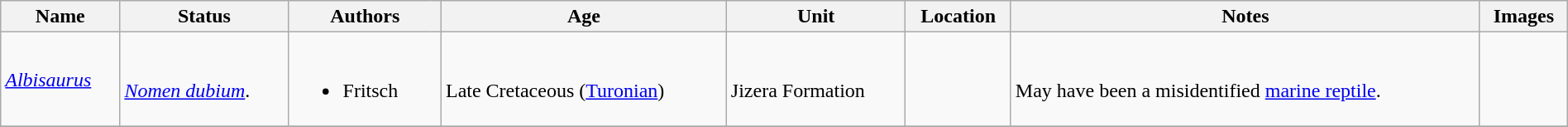<table class="wikitable sortable" align="center" width="100%">
<tr>
<th>Name</th>
<th>Status</th>
<th colspan="2">Authors</th>
<th>Age</th>
<th>Unit</th>
<th>Location</th>
<th class="unsortable">Notes</th>
<th class="unsortable">Images</th>
</tr>
<tr>
<td><em><a href='#'>Albisaurus</a></em></td>
<td><br><em><a href='#'>Nomen dubium</a></em>.</td>
<td style="border-right:0px" valign="top"><br><ul><li>Fritsch</li></ul></td>
<td style="border-left:0px" valign="top"></td>
<td><br>Late Cretaceous (<a href='#'>Turonian</a>)</td>
<td><br>Jizera Formation</td>
<td><br></td>
<td><br>May have been a misidentified <a href='#'>marine reptile</a>.</td>
<td></td>
</tr>
<tr>
</tr>
</table>
